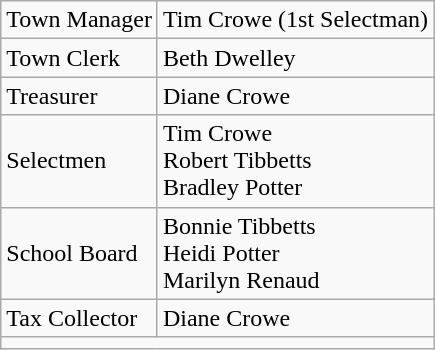<table class="wikitable">
<tr>
<td>Town Manager</td>
<td>Tim Crowe (1st Selectman)</td>
</tr>
<tr>
<td>Town Clerk</td>
<td>Beth Dwelley</td>
</tr>
<tr>
<td>Treasurer</td>
<td>Diane Crowe</td>
</tr>
<tr>
<td>Selectmen</td>
<td>Tim Crowe<br>Robert Tibbetts<br>Bradley Potter</td>
</tr>
<tr>
<td>School Board</td>
<td>Bonnie Tibbetts<br>Heidi Potter<br>Marilyn Renaud</td>
</tr>
<tr>
<td>Tax Collector</td>
<td>Diane Crowe</td>
</tr>
<tr>
<td colspan=2></td>
</tr>
</table>
